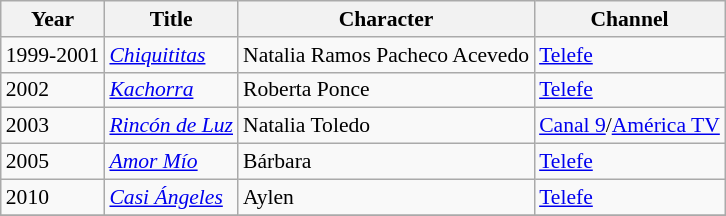<table class="wikitable" style="font-size: 90%;">
<tr>
<th>Year</th>
<th>Title</th>
<th>Character</th>
<th>Channel</th>
</tr>
<tr>
<td>1999-2001</td>
<td><em><a href='#'>Chiquititas</a></em></td>
<td>Natalia Ramos Pacheco Acevedo</td>
<td><a href='#'>Telefe</a></td>
</tr>
<tr>
<td>2002</td>
<td><em><a href='#'>Kachorra</a></em></td>
<td>Roberta Ponce</td>
<td><a href='#'>Telefe</a></td>
</tr>
<tr>
<td>2003</td>
<td><em><a href='#'>Rincón de Luz</a></em></td>
<td>Natalia Toledo</td>
<td><a href='#'>Canal 9</a>/<a href='#'>América TV</a></td>
</tr>
<tr>
<td>2005</td>
<td><em><a href='#'>Amor Mío</a></em></td>
<td>Bárbara</td>
<td><a href='#'>Telefe</a></td>
</tr>
<tr>
<td>2010</td>
<td><em><a href='#'>Casi Ángeles</a></em></td>
<td>Aylen</td>
<td><a href='#'>Telefe</a></td>
</tr>
<tr>
</tr>
</table>
